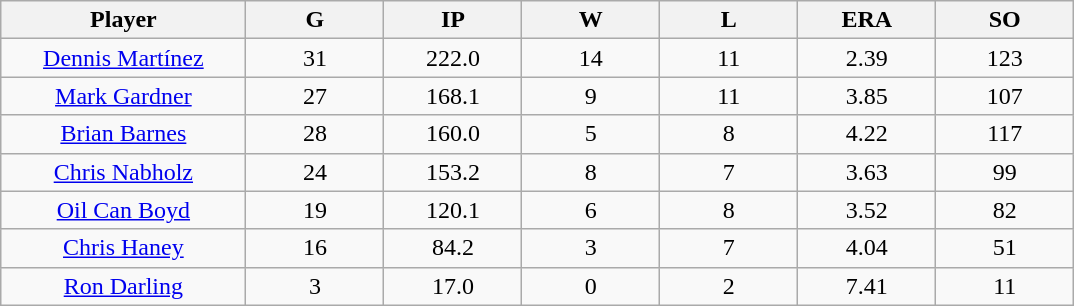<table class="wikitable sortable">
<tr>
<th bgcolor="#DDDDFF" width="16%">Player</th>
<th bgcolor="#DDDDFF" width="9%">G</th>
<th bgcolor="#DDDDFF" width="9%">IP</th>
<th bgcolor="#DDDDFF" width="9%">W</th>
<th bgcolor="#DDDDFF" width="9%">L</th>
<th bgcolor="#DDDDFF" width="9%">ERA</th>
<th bgcolor="#DDDDFF" width="9%">SO</th>
</tr>
<tr align="center">
<td><a href='#'>Dennis Martínez</a></td>
<td>31</td>
<td>222.0</td>
<td>14</td>
<td>11</td>
<td>2.39</td>
<td>123</td>
</tr>
<tr align=center>
<td><a href='#'>Mark Gardner</a></td>
<td>27</td>
<td>168.1</td>
<td>9</td>
<td>11</td>
<td>3.85</td>
<td>107</td>
</tr>
<tr align=center>
<td><a href='#'>Brian Barnes</a></td>
<td>28</td>
<td>160.0</td>
<td>5</td>
<td>8</td>
<td>4.22</td>
<td>117</td>
</tr>
<tr align=center>
<td><a href='#'>Chris Nabholz</a></td>
<td>24</td>
<td>153.2</td>
<td>8</td>
<td>7</td>
<td>3.63</td>
<td>99</td>
</tr>
<tr align=center>
<td><a href='#'>Oil Can Boyd</a></td>
<td>19</td>
<td>120.1</td>
<td>6</td>
<td>8</td>
<td>3.52</td>
<td>82</td>
</tr>
<tr align=center>
<td><a href='#'>Chris Haney</a></td>
<td>16</td>
<td>84.2</td>
<td>3</td>
<td>7</td>
<td>4.04</td>
<td>51</td>
</tr>
<tr align=center>
<td><a href='#'>Ron Darling</a></td>
<td>3</td>
<td>17.0</td>
<td>0</td>
<td>2</td>
<td>7.41</td>
<td>11</td>
</tr>
</table>
